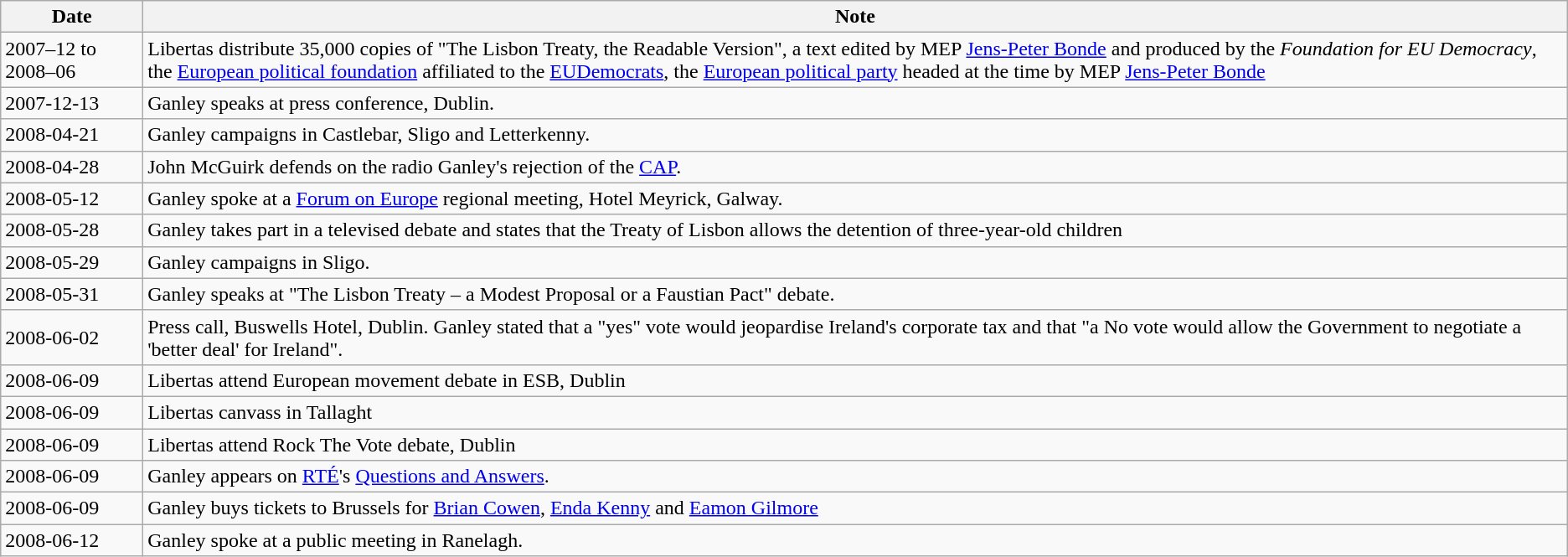<table class="wikitable">
<tr>
<th>Date</th>
<th>Note</th>
</tr>
<tr>
<td>2007–12 to 2008–06</td>
<td>Libertas distribute 35,000 copies of "The Lisbon Treaty, the Readable Version", a text edited by MEP <a href='#'>Jens-Peter Bonde</a> and produced by the <em>Foundation for EU Democracy</em>, the <a href='#'>European political foundation</a> affiliated to the <a href='#'>EUDemocrats</a>, the <a href='#'>European political party</a> headed at the time by MEP <a href='#'>Jens-Peter Bonde</a></td>
</tr>
<tr>
<td>2007‑12‑13</td>
<td>Ganley speaks at press conference, Dublin.</td>
</tr>
<tr>
<td>2008‑04‑21</td>
<td>Ganley campaigns in Castlebar, Sligo and Letterkenny.</td>
</tr>
<tr>
<td>2008‑04‑28</td>
<td>John McGuirk defends on the radio Ganley's rejection of the <a href='#'>CAP</a>.</td>
</tr>
<tr>
<td>2008‑05‑12</td>
<td>Ganley spoke at a <a href='#'>Forum on Europe</a> regional meeting, Hotel Meyrick, Galway.</td>
</tr>
<tr>
<td>2008‑05‑28</td>
<td>Ganley takes part in a televised debate and states that the Treaty of Lisbon allows the detention of three-year-old children</td>
</tr>
<tr>
<td>2008‑05‑29</td>
<td>Ganley campaigns in Sligo.</td>
</tr>
<tr>
<td>2008‑05‑31</td>
<td>Ganley speaks at "The Lisbon Treaty – a Modest Proposal or a Faustian Pact" debate.</td>
</tr>
<tr>
<td>2008‑06‑02</td>
<td>Press call, Buswells Hotel, Dublin. Ganley stated that a "yes" vote would jeopardise Ireland's corporate tax and that "a No vote would allow the Government to negotiate a 'better deal' for Ireland".</td>
</tr>
<tr>
<td>2008‑06‑09</td>
<td>Libertas attend European movement debate in ESB, Dublin</td>
</tr>
<tr>
<td>2008‑06‑09</td>
<td>Libertas canvass in Tallaght</td>
</tr>
<tr>
<td>2008‑06‑09</td>
<td>Libertas attend Rock The Vote debate, Dublin</td>
</tr>
<tr>
<td>2008‑06‑09</td>
<td>Ganley appears on <a href='#'>RTÉ</a>'s <a href='#'>Questions and Answers</a>.</td>
</tr>
<tr>
<td>2008‑06‑09</td>
<td>Ganley buys tickets to Brussels for <a href='#'>Brian Cowen</a>, <a href='#'>Enda Kenny</a> and <a href='#'>Eamon Gilmore</a></td>
</tr>
<tr>
<td>2008‑06‑12</td>
<td>Ganley spoke at a public meeting in Ranelagh.</td>
</tr>
</table>
